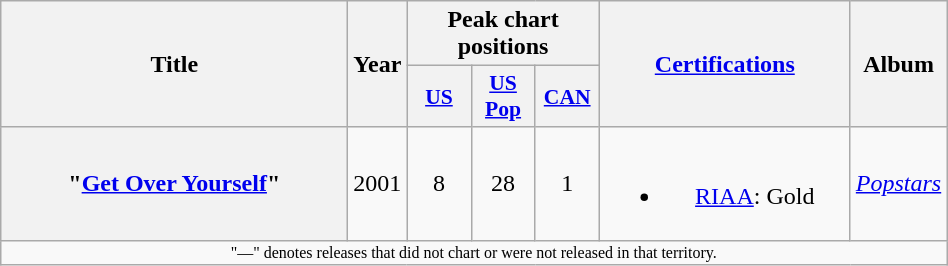<table class="wikitable plainrowheaders" style="text-align:center;" border="1">
<tr>
<th scope="col" rowspan="2" style="width:14em;">Title</th>
<th scope="col" rowspan="2">Year</th>
<th scope="col" colspan="3">Peak chart<br>positions</th>
<th scope="col" rowspan="2" style="width:10em;"><a href='#'>Certifications</a></th>
<th scope="col" rowspan="2">Album</th>
</tr>
<tr>
<th scope="col" style="width:2.5em;font-size:90%;"><a href='#'>US</a><br></th>
<th scope="col" style="width:2.5em;font-size:90%;"><a href='#'>US<br>Pop</a><br></th>
<th scope="col" style="width:2.5em;font-size:90%;"><a href='#'>CAN</a><br></th>
</tr>
<tr>
<th scope="row">"<a href='#'>Get Over Yourself</a>"</th>
<td>2001</td>
<td>8</td>
<td>28</td>
<td>1</td>
<td><br><ul><li><a href='#'>RIAA</a>: Gold</li></ul></td>
<td><em><a href='#'>Popstars</a></em></td>
</tr>
<tr>
<td align="center" colspan="15" style="font-size:8pt">"—" denotes releases that did not chart or were not released in that territory.</td>
</tr>
</table>
